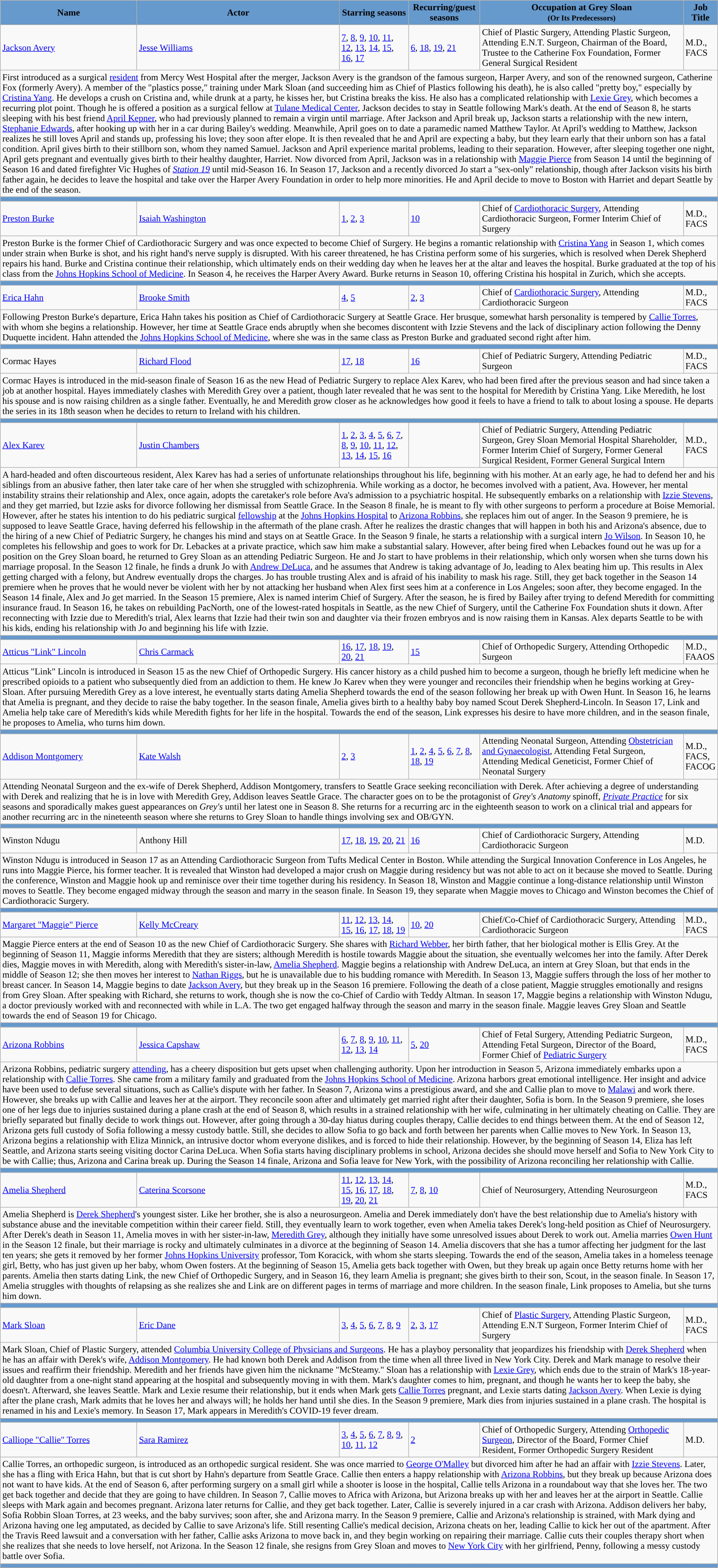<table class="wikitable" style="width:100%; margin-right:auto;">
<tr>
<th style="background-color:#6699CC; width:20%">Name</th>
<th style="background-color:#6699CC; width:30%">Actor</th>
<th style="background-color:#6699CC; width:10%">Starring seasons</th>
<th style="background-color:#6699CC; width:10%">Recurring/guest seasons</th>
<th style="background-color:#6699CC; width:30%">Occupation at Grey Sloan<br><small>(Or Its Predecessors)</small></th>
<th style="background-color:#6699CC; width:30%">Job Title</th>
</tr>
<tr>
<td><a href='#'>Jackson Avery</a></td>
<td><a href='#'>Jesse Williams</a></td>
<td><a href='#'>7</a>, <a href='#'>8</a>, <a href='#'>9</a>, <a href='#'>10</a>, <a href='#'>11</a>, <a href='#'>12</a>, <a href='#'>13</a>, <a href='#'>14</a>, <a href='#'>15</a>, <a href='#'>16</a>, <a href='#'>17</a></td>
<td><a href='#'>6</a>, <a href='#'>18</a>, <a href='#'>19</a>, <a href='#'>21</a></td>
<td>Chief of Plastic Surgery, Attending Plastic Surgeon, Attending E.N.T. Surgeon, Chairman of the Board, Trustee to the Catherine Fox Foundation, Former General Surgical Resident</td>
<td>M.D., FACS</td>
</tr>
<tr>
<td colspan="7">First introduced as a surgical <a href='#'>resident</a> from Mercy West Hospital after the merger, Jackson Avery is the grandson of the famous surgeon, Harper Avery, and son of the renowned surgeon, Catherine Fox (formerly Avery). A member of the "plastics posse," training under Mark Sloan (and succeeding him as Chief of Plastics following his death), he is also called "pretty boy," especially by <a href='#'>Cristina Yang</a>. He develops a crush on Cristina and, while drunk at a party, he kisses her, but Cristina breaks the kiss. He also has a complicated relationship with <a href='#'>Lexie Grey</a>, which becomes a recurring plot point. Though he is offered a position as a surgical fellow at <a href='#'>Tulane Medical Center</a>, Jackson decides to stay in Seattle following Mark's death. At the end of Season 8, he starts sleeping with his best friend <a href='#'>April Kepner</a>, who had previously planned to remain a virgin until marriage. After Jackson and April break up, Jackson starts a relationship with the new intern, <a href='#'>Stephanie Edwards</a>, after hooking up with her in a car during Bailey's wedding. Meanwhile, April goes on to date a paramedic named Matthew Taylor. At April's wedding to Matthew, Jackson realizes he still loves April and stands up, professing his love; they soon after elope. It is then revealed that he and April are expecting a baby, but they learn early that their unborn son has a fatal condition. April gives birth to their stillborn son, whom they named Samuel. Jackson and April experience marital problems, leading to their separation. However, after sleeping together one night, April gets pregnant and eventually gives birth to their healthy daughter, Harriet. Now divorced from April, Jackson was in a relationship with <a href='#'>Maggie Pierce</a> from Season 14 until the beginning of Season 16 and dated firefighter Vic Hughes of <em><a href='#'>Station 19</a></em> until mid-Season 16. In Season 17, Jackson and a recently divorced Jo start a "sex-only" relationship, though after Jackson visits his birth father again, he decides to leave the hospital and take over the Harper Avery Foundation in order to help more minorities. He and April decide to move to Boston with Harriet and depart Seattle by the end of the season.</td>
</tr>
<tr>
<td colspan="6" bgcolor="#6699CC"></td>
</tr>
<tr>
<td><a href='#'>Preston Burke</a></td>
<td><a href='#'>Isaiah Washington</a></td>
<td><a href='#'>1</a>, <a href='#'>2</a>, <a href='#'>3</a></td>
<td><a href='#'>10</a></td>
<td>Chief of <a href='#'>Cardiothoracic Surgery</a>, Attending Cardiothoracic Surgeon, Former Interim Chief of Surgery</td>
<td>M.D., FACS</td>
</tr>
<tr>
<td colspan="7">Preston Burke is the former Chief of Cardiothoracic Surgery and was once expected to become Chief of Surgery. He begins a romantic relationship with <a href='#'>Cristina Yang</a> in Season 1, which comes under strain when Burke is shot, and his right hand's nerve supply is disrupted. With his career threatened, he has Cristina perform some of his surgeries, which is resolved when Derek Shepherd repairs his hand. Burke and Cristina continue their relationship, which ultimately ends on their wedding day when he leaves her at the altar and leaves the hospital. Burke graduated at the top of his class from the <a href='#'>Johns Hopkins School of Medicine</a>. In Season 4, he receives the Harper Avery Award. Burke returns in Season 10, offering Cristina his hospital in Zurich, which she accepts.</td>
</tr>
<tr>
<td colspan="7" bgcolor="#6699CC"></td>
</tr>
<tr>
<td><a href='#'>Erica Hahn</a></td>
<td><a href='#'>Brooke Smith</a></td>
<td><a href='#'>4</a>, <a href='#'>5</a></td>
<td><a href='#'>2</a>, <a href='#'>3</a></td>
<td>Chief of <a href='#'>Cardiothoracic Surgery</a>, Attending Cardiothoracic Surgeon</td>
<td>M.D., FACS</td>
</tr>
<tr>
<td colspan="7">Following Preston Burke's departure, Erica Hahn takes his position as Chief of Cardiothoracic Surgery at Seattle Grace. Her brusque, somewhat harsh personality is tempered by <a href='#'>Callie Torres</a>, with whom she begins a relationship. However, her time at Seattle Grace ends abruptly when she becomes discontent with Izzie Stevens and the lack of disciplinary action following the Denny Duquette incident. Hahn attended the <a href='#'>Johns Hopkins School of Medicine</a>, where she was in the same class as Preston Burke and graduated second right after him.</td>
</tr>
<tr>
<td colspan="7" bgcolor="#6699CC"></td>
</tr>
<tr>
<td>Cormac Hayes</td>
<td><a href='#'>Richard Flood</a></td>
<td><a href='#'>17</a>, <a href='#'>18</a></td>
<td><a href='#'>16</a></td>
<td>Chief of Pediatric Surgery, Attending Pediatric Surgeon</td>
<td>M.D., FACS</td>
</tr>
<tr>
<td colspan="7">Cormac Hayes is introduced in the mid-season finale of Season 16 as the new Head of Pediatric Surgery to replace Alex Karev, who had been fired after the previous season and had since taken a job at another hospital. Hayes immediately clashes with Meredith Grey over a patient, though later revealed that he was sent to the hospital for Meredith by Cristina Yang. Like Meredith, he lost his spouse and is now raising children as a single father. Eventually, he and Meredith grow closer as he acknowledges how good it feels to have a friend to talk to about losing a spouse. He departs the series in its 18th season when he decides to return to Ireland with his children.</td>
</tr>
<tr>
<td colspan="7" bgcolor="#6699CC"></td>
</tr>
<tr>
<td><a href='#'>Alex Karev</a></td>
<td><a href='#'>Justin Chambers</a></td>
<td><a href='#'>1</a>, <a href='#'>2</a>, <a href='#'>3</a>, <a href='#'>4</a>, <a href='#'>5</a>, <a href='#'>6</a>, <a href='#'>7</a>, <a href='#'>8</a>, <a href='#'>9</a>, <a href='#'>10</a>, <a href='#'>11</a>, <a href='#'>12</a>, <a href='#'>13</a>, <a href='#'>14</a>, <a href='#'>15</a>, <a href='#'>16</a></td>
<td></td>
<td>Chief of Pediatric Surgery, Attending Pediatric Surgeon, Grey Sloan Memorial Hospital Shareholder, Former Interim Chief of Surgery, Former General Surgical Resident, Former General Surgical Intern</td>
<td>M.D., FACS</td>
</tr>
<tr>
<td colspan="6">A hard-headed and often discourteous resident, Alex Karev has had a series of unfortunate relationships throughout his life, beginning with his mother. At an early age, he had to defend her and his siblings from an abusive father, then later take care of her when she struggled with schizophrenia. While working as a doctor, he becomes involved with a patient, Ava. However, her mental instability strains their relationship and Alex, once again, adopts the caretaker's role before Ava's admission to a psychiatric hospital. He subsequently embarks on a relationship with <a href='#'>Izzie Stevens</a>, and they get married, but Izzie asks for divorce following her dismissal from Seattle Grace. In the Season 8 finale, he is meant to fly with other surgeons to perform a procedure at Boise Memorial. However, after he states his intention to do his pediatric surgical <a href='#'>fellowship</a> at the <a href='#'>Johns Hopkins Hospital</a> to <a href='#'>Arizona Robbins</a>, she replaces him out of anger. In the Season 9 premiere, he is supposed to leave Seattle Grace, having deferred his fellowship in the aftermath of the plane crash. After he realizes the drastic changes that will happen in both his and Arizona's absence, due to the hiring of a new Chief of Pediatric Surgery, he changes his mind and stays on at Seattle Grace. In the Season 9 finale, he starts a relationship with a surgical intern <a href='#'>Jo Wilson</a>. In Season 10, he completes his fellowship and goes to work for Dr. Lebackes at a private practice, which saw him make a substantial salary. However, after being fired when Lebackes found out he was up for a position on the Grey Sloan board, he returned to Grey Sloan as an attending Pediatric Surgeon. He and Jo start to have problems in their relationship, which only worsen when she turns down his marriage proposal. In the Season 12 finale, he finds a drunk Jo with <a href='#'>Andrew DeLuca</a>, and he assumes that Andrew is taking advantage of Jo, leading to Alex beating him up. This results in Alex getting charged with a felony, but Andrew eventually drops the charges. Jo has trouble trusting Alex and is afraid of his inability to mask his rage. Still, they get back together in the Season 14 premiere when he proves that he would never be violent with her by not attacking her husband when Alex first sees him at a conference in Los Angeles; soon after, they become engaged. In the Season 14 finale, Alex and Jo get married. In the Season 15 premiere, Alex is named interim Chief of Surgery. After the season, he is fired by Bailey after trying to defend Meredith for committing insurance fraud. In Season 16, he takes on rebuilding PacNorth, one of the lowest-rated hospitals in Seattle, as the new Chief of Surgery, until the Catherine Fox Foundation shuts it down. After reconnecting with Izzie due to Meredith's trial, Alex learns that Izzie had their twin son and daughter via their frozen embryos and is now raising them in Kansas. Alex departs Seattle to be with his kids, ending his relationship with Jo and beginning his life with Izzie.</td>
</tr>
<tr>
<td colspan="7" bgcolor="#6699CC"></td>
</tr>
<tr>
<td><a href='#'>Atticus "Link" Lincoln</a></td>
<td><a href='#'>Chris Carmack</a></td>
<td><a href='#'>16</a>, <a href='#'>17</a>, <a href='#'>18</a>, <a href='#'>19</a>, <a href='#'>20</a>, <a href='#'>21</a></td>
<td><a href='#'>15</a></td>
<td>Chief of Orthopedic Surgery, Attending Orthopedic Surgeon</td>
<td>M.D., FAAOS</td>
</tr>
<tr>
<td colspan="7">Atticus "Link" Lincoln is introduced in Season 15 as the new Chief of Orthopedic Surgery. His cancer history as a child pushed him to become a surgeon, though he briefly left medicine when he prescribed opioids to a patient who subsequently died from an addiction to them. He knew Jo Karev when they were younger and reconciles their friendship when he begins working at Grey-Sloan. After pursuing Meredith Grey as a love interest, he eventually starts dating Amelia Shepherd towards the end of the season following her break up with Owen Hunt. In Season 16, he learns that Amelia is pregnant, and they decide to raise the baby together. In the season finale, Amelia gives birth to a healthy baby boy named Scout Derek Shepherd-Lincoln. In Season 17, Link and Amelia help take care of Meredith's kids while Meredith fights for her life in the hospital. Towards the end of the season, Link expresses his desire to have more children, and in the season finale, he proposes to Amelia, who turns him down.</td>
</tr>
<tr>
<td colspan="7" bgcolor="#6699CC"></td>
</tr>
<tr>
<td><a href='#'>Addison Montgomery</a></td>
<td><a href='#'>Kate Walsh</a></td>
<td><a href='#'>2</a>, <a href='#'>3</a></td>
<td><a href='#'>1</a>, <a href='#'>2</a>, <a href='#'>4</a>, <a href='#'>5</a>, <a href='#'>6</a>, <a href='#'>7</a>, <a href='#'>8</a>, <a href='#'>18</a>, <a href='#'>19</a> </td>
<td>Attending Neonatal Surgeon, Attending <a href='#'>Obstetrician and Gynaecologist</a>, Attending Fetal Surgeon, Attending Medical Geneticist, Former Chief of Neonatal Surgery</td>
<td>M.D., FACS, FACOG</td>
</tr>
<tr>
<td colspan="7">Attending Neonatal Surgeon and the ex-wife of Derek Shepherd, Addison Montgomery, transfers to Seattle Grace seeking reconciliation with Derek. After achieving a degree of understanding with Derek and realizing that he is in love with Meredith Grey, Addison leaves Seattle Grace. The character goes on to be the protagonist of <em>Grey's Anatomy</em> spinoff, <em><a href='#'>Private Practice</a></em> for six seasons and sporadically makes guest appearances on <em>Grey's</em> until her latest one in Season 8. She returns for a recurring arc in the eighteenth season to work on a clinical trial and appears for another recurring arc in the nineteenth season where she returns to Grey Sloan to handle things involving sex and OB/GYN.</td>
</tr>
<tr>
<td colspan="7" bgcolor="#6699CC"></td>
</tr>
<tr>
<td>Winston Ndugu</td>
<td>Anthony Hill</td>
<td><a href='#'>17</a>, <a href='#'>18</a>, <a href='#'>19</a>, <a href='#'>20</a>, <a href='#'>21</a></td>
<td><a href='#'>16</a></td>
<td>Chief of Cardiothoracic Surgery, Attending Cardiothoracic Surgeon</td>
<td>M.D.</td>
</tr>
<tr>
<td colspan="7">Winston Ndugu is introduced in Season 17 as an Attending Cardiothoracic Surgeon from Tufts Medical Center in Boston. While attending the Surgical Innovation Conference in Los Angeles, he runs into Maggie Pierce, his former teacher. It is revealed that Winston had developed a major crush on Maggie during residency but was not able to act on it because she moved to Seattle. During the conference, Winston and Maggie hook up and reminisce over their time together during his residency. In Season 18, Winston and Maggie continue a long-distance relationship until Winston moves to Seattle. They become engaged midway through the season and marry in the season finale. In Season 19, they separate when Maggie moves to Chicago and Winston becomes the Chief of Cardiothoracic Surgery.</td>
</tr>
<tr>
<td colspan="7" bgcolor="#6699CC"></td>
</tr>
<tr>
<td><a href='#'>Margaret "Maggie" Pierce</a></td>
<td><a href='#'>Kelly McCreary</a></td>
<td><a href='#'>11</a>, <a href='#'>12</a>, <a href='#'>13</a>, <a href='#'>14</a>, <a href='#'>15</a>, <a href='#'>16</a>, <a href='#'>17</a>, <a href='#'>18</a>, <a href='#'>19</a></td>
<td><a href='#'>10</a>, <a href='#'>20</a></td>
<td>Chief/Co-Chief of Cardiothoracic Surgery, Attending Cardiothoracic Surgeon</td>
<td>M.D., FACS</td>
</tr>
<tr>
<td colspan="7">Maggie Pierce enters at the end of Season 10 as the new Chief of Cardiothoracic Surgery. She shares with <a href='#'>Richard Webber</a>, her birth father, that her biological mother is Ellis Grey. At the beginning of Season 11, Maggie informs Meredith that they are sisters; although Meredith is hostile towards Maggie about the situation, she eventually welcomes her into the family. After Derek dies, Maggie moves in with Meredith, along with Meredith's sister-in-law, <a href='#'>Amelia Shepherd</a>. Maggie begins a relationship with Andrew DeLuca, an intern at Grey Sloan, but that ends in the middle of Season 12; she then moves her interest to <a href='#'>Nathan Riggs</a>, but he is unavailable due to his budding romance with Meredith. In Season 13, Maggie suffers through the loss of her mother to breast cancer. In Season 14, Maggie begins to date <a href='#'>Jackson Avery</a>, but they break up in the Season 16 premiere. Following the death of a close patient, Maggie struggles emotionally and resigns from Grey Sloan. After speaking with Richard, she returns to work, though she is now the co-Chief of Cardio with Teddy Altman. In season 17, Maggie begins a relationship with Winston Ndugu, a doctor previously worked with and reconnected with while in L.A. The two get engaged halfway through the season and marry in the season finale. Maggie leaves Grey Sloan and Seattle towards the end of Season 19 for Chicago.</td>
</tr>
<tr>
<td colspan="7" bgcolor="#6699CC"></td>
</tr>
<tr>
<td><a href='#'>Arizona Robbins</a></td>
<td><a href='#'>Jessica Capshaw</a></td>
<td><a href='#'>6</a>, <a href='#'>7</a>, <a href='#'>8</a>, <a href='#'>9</a>, <a href='#'>10</a>, <a href='#'>11</a>, <a href='#'>12</a>, <a href='#'>13</a>, <a href='#'>14</a></td>
<td><a href='#'>5</a>, <a href='#'>20</a></td>
<td>Chief of Fetal Surgery, Attending Pediatric Surgeon, Attending Fetal Surgeon, Director of the Board, Former Chief of <a href='#'>Pediatric Surgery</a></td>
<td>M.D., FACS</td>
</tr>
<tr>
<td colspan="7">Arizona Robbins, pediatric surgery <a href='#'>attending</a>, has a cheery disposition but gets upset when challenging authority. Upon her introduction in Season 5, Arizona immediately embarks upon a relationship with <a href='#'>Callie Torres</a>. She came from a military family and graduated from the <a href='#'>Johns Hopkins School of Medicine</a>. Arizona harbors great emotional intelligence. Her insight and advice have been used to defuse several situations, such as Callie's dispute with her father. In Season 7, Arizona wins a prestigious award, and she and Callie plan to move to <a href='#'>Malawi</a> and work there. However, she breaks up with Callie and leaves her at the airport. They reconcile soon after and ultimately get married right after their daughter, Sofia is born. In the Season 9 premiere, she loses one of her legs due to injuries sustained during a plane crash at the end of Season 8, which results in a strained relationship with her wife, culminating in her ultimately cheating on Callie. They are briefly separated but finally decide to work things out. However, after going through a 30-day hiatus during couples therapy, Callie decides to end things between them. At the end of Season 12, Arizona gets full custody of Sofia following a messy custody battle. Still, she decides to allow Sofia to go back and forth between her parents when Callie moves to New York. In Season 13, Arizona begins a relationship with Eliza Minnick, an intrusive doctor whom everyone dislikes, and is forced to hide their relationship. However, by the beginning of Season 14, Eliza has left Seattle, and Arizona starts seeing visiting doctor Carina DeLuca. When Sofia starts having disciplinary problems in school, Arizona decides she should move herself and Sofia to New York City to be with Callie; thus, Arizona and Carina break up. During the Season 14 finale, Arizona and Sofia leave for New York, with the possibility of Arizona reconciling her relationship with Callie.</td>
</tr>
<tr>
<td colspan="7" bgcolor="#6699CC"></td>
</tr>
<tr>
<td><a href='#'>Amelia Shepherd</a></td>
<td><a href='#'>Caterina Scorsone</a></td>
<td><a href='#'>11</a>, <a href='#'>12</a>, <a href='#'>13</a>, <a href='#'>14</a>, <a href='#'>15</a>, <a href='#'>16</a>, <a href='#'>17</a>, <a href='#'>18</a>, <a href='#'>19</a>, <a href='#'>20</a>, <a href='#'>21</a></td>
<td><a href='#'>7</a>, <a href='#'>8</a>, <a href='#'>10</a></td>
<td>Chief of Neurosurgery, Attending Neurosurgeon</td>
<td>M.D., FACS</td>
</tr>
<tr>
<td colspan="7">Amelia Shepherd is <a href='#'>Derek Shepherd</a>'s youngest sister. Like her brother, she is also a neurosurgeon. Amelia and Derek immediately don't have the best relationship due to Amelia's history with substance abuse and the inevitable competition within their career field. Still, they eventually learn to work together, even when Amelia takes Derek's long-held position as Chief of Neurosurgery. After Derek's death in Season 11, Amelia moves in with her sister-in-law, <a href='#'>Meredith Grey</a>, although they initially have some unresolved issues about Derek to work out. Amelia marries <a href='#'>Owen Hunt</a> in the Season 12 finale, but their marriage is rocky and ultimately culminates in a divorce at the beginning of Season 14. Amelia discovers that she has a tumor affecting her judgment for the last ten years; she gets it removed by her former <a href='#'>Johns Hopkins University</a> professor, Tom Koracick, with whom she starts sleeping. Towards the end of the season, Amelia takes in a homeless teenage girl, Betty, who has just given up her baby, whom Owen fosters. At the beginning of Season 15, Amelia gets back together with Owen, but they break up again once Betty returns home with her parents. Amelia then starts dating Link, the new Chief of Orthopedic Surgery, and in Season 16, they learn Amelia is pregnant; she gives birth to their son, Scout, in the season finale. In Season 17, Amelia struggles with thoughts of relapsing as she realizes she and Link are on different pages in terms of marriage and more children. In the season finale, Link proposes to Amelia, but she turns him down.</td>
</tr>
<tr>
<td colspan="7" bgcolor="#6699CC"></td>
</tr>
<tr>
<td><a href='#'>Mark Sloan</a></td>
<td><a href='#'>Eric Dane</a></td>
<td><a href='#'>3</a>, <a href='#'>4</a>, <a href='#'>5</a>, <a href='#'>6</a>, <a href='#'>7</a>, <a href='#'>8</a>, <a href='#'>9</a></td>
<td><a href='#'>2</a>, <a href='#'>3</a>, <a href='#'>17</a></td>
<td>Chief of <a href='#'>Plastic Surgery</a>, Attending Plastic Surgeon, Attending E.N.T Surgeon, Former Interim Chief of Surgery</td>
<td>M.D., FACS</td>
</tr>
<tr>
<td colspan="7">Mark Sloan, Chief of Plastic Surgery, attended <a href='#'>Columbia University College of Physicians and Surgeons</a>. He has a playboy personality that jeopardizes his friendship with <a href='#'>Derek Shepherd</a> when he has an affair with Derek's wife, <a href='#'>Addison Montgomery</a>. He had known both Derek and Addison from the time when all three lived in New York City. Derek and Mark manage to resolve their issues and reaffirm their friendship. Meredith and her friends have given him the nickname "McSteamy." Sloan has a relationship with <a href='#'>Lexie Grey</a>, which ends due to the strain of Mark's 18-year-old daughter from a one-night stand appearing at the hospital and subsequently moving in with them. Mark's daughter comes to him, pregnant, and though he wants her to keep the baby, she doesn't. Afterward, she leaves Seattle. Mark and Lexie resume their relationship, but it ends when Mark gets <a href='#'>Callie Torres</a> pregnant, and Lexie starts dating <a href='#'>Jackson Avery</a>. When Lexie is dying after the plane crash, Mark admits that he loves her and always will; he holds her hand until she dies. In the Season 9 premiere, Mark dies from injuries sustained in a plane crash. The hospital is renamed in his and Lexie's memory. In Season 17, Mark appears in Meredith's COVID-19 fever dream.</td>
</tr>
<tr>
<td colspan="7" bgcolor="#6699CC"></td>
</tr>
<tr>
<td><a href='#'>Calliope "Callie" Torres</a></td>
<td><a href='#'>Sara Ramirez</a></td>
<td><a href='#'>3</a>, <a href='#'>4</a>, <a href='#'>5</a>, <a href='#'>6</a>, <a href='#'>7</a>, <a href='#'>8</a>, <a href='#'>9</a>, <a href='#'>10</a>, <a href='#'>11</a>, <a href='#'>12</a></td>
<td><a href='#'>2</a></td>
<td>Chief of Orthopedic Surgery, Attending <a href='#'>Orthopedic Surgeon</a>, Director of the Board, Former Chief Resident, Former Orthopedic Surgery Resident</td>
<td>M.D.</td>
</tr>
<tr>
<td colspan="7">Callie Torres, an orthopedic surgeon, is introduced as an orthopedic surgical resident. She was once married to <a href='#'>George O'Malley</a> but divorced him after he had an affair with <a href='#'>Izzie Stevens</a>. Later, she has a fling with Erica Hahn, but that is cut short by Hahn's departure from Seattle Grace. Callie then enters a happy relationship with <a href='#'>Arizona Robbins</a>, but they break up because Arizona does not want to have kids. At the end of Season 6, after performing surgery on a small girl while a shooter is loose in the hospital, Callie tells Arizona in a roundabout way that she loves her. The two get back together and decide that they are going to have children. In Season 7, Callie moves to Africa with Arizona, but Arizona breaks up with her and leaves her at the airport in Seattle. Callie sleeps with Mark again and becomes pregnant. Arizona later returns for Callie, and they get back together. Later, Callie is severely injured in a car crash with Arizona. Addison delivers her baby, Sofia Robbin Sloan Torres, at 23 weeks, and the baby survives; soon after, she and Arizona marry. In the Season 9 premiere, Callie and Arizona's relationship is strained, with Mark dying and Arizona having one leg amputated, as decided by Callie to save Arizona's life. Still resenting Callie's medical decision, Arizona cheats on her, leading Callie to kick her out of the apartment. After the Travis Reed lawsuit and a conversation with her father, Callie asks Arizona to move back in, and they begin working on repairing their marriage. Callie cuts their couples therapy short when she realizes that she needs to love herself, not Arizona. In the Season 12 finale, she resigns from Grey Sloan and moves to <a href='#'>New York City</a> with her girlfriend, Penny, following a messy custody battle over Sofia.</td>
</tr>
<tr>
<td colspan="7" bgcolor="#6699CC"></td>
</tr>
<tr>
</tr>
</table>
